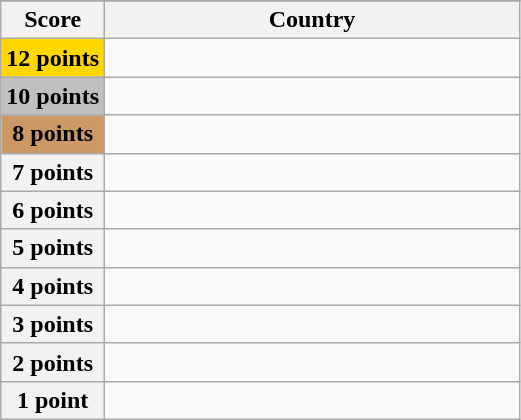<table class="wikitable">
<tr>
</tr>
<tr>
<th scope="col" width="20%">Score</th>
<th scope="col">Country</th>
</tr>
<tr>
<th scope="row" style="background:gold">12 points</th>
<td></td>
</tr>
<tr>
<th scope="row" style="background:silver">10 points</th>
<td></td>
</tr>
<tr>
<th scope="row" style="background:#CC9966">8 points</th>
<td></td>
</tr>
<tr>
<th scope="row">7 points</th>
<td></td>
</tr>
<tr>
<th scope="row">6 points</th>
<td></td>
</tr>
<tr>
<th scope="row">5 points</th>
<td></td>
</tr>
<tr>
<th scope="row">4 points</th>
<td></td>
</tr>
<tr>
<th scope="row">3 points</th>
<td></td>
</tr>
<tr>
<th scope="row">2 points</th>
<td></td>
</tr>
<tr>
<th scope="row">1 point</th>
<td></td>
</tr>
</table>
